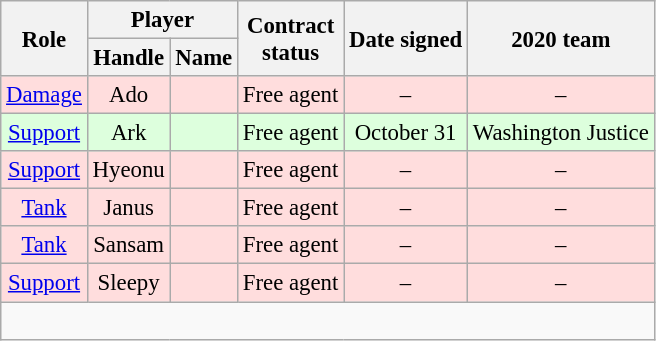<table class="wikitable sortable floatright" style="font-size: 95%; text-align:center;">
<tr>
<th rowspan="2">Role</th>
<th colspan="2">Player</th>
<th rowspan="2">Contract<br>status</th>
<th rowspan="2">Date signed</th>
<th rowspan="2">2020 team</th>
</tr>
<tr>
<th>Handle</th>
<th>Name</th>
</tr>
<tr style="background:#fdd;">
<td><a href='#'>Damage</a></td>
<td>Ado</td>
<td></td>
<td>Free agent</td>
<td>–</td>
<td>–</td>
</tr>
<tr style="background:#dfd;">
<td><a href='#'>Support</a></td>
<td>Ark</td>
<td></td>
<td>Free agent</td>
<td>October 31</td>
<td>Washington Justice</td>
</tr>
<tr style="background:#fdd;">
<td><a href='#'>Support</a></td>
<td>Hyeonu</td>
<td></td>
<td>Free agent</td>
<td>–</td>
<td>–</td>
</tr>
<tr style="background:#fdd;">
<td><a href='#'>Tank</a></td>
<td>Janus</td>
<td></td>
<td>Free agent</td>
<td>–</td>
<td>–</td>
</tr>
<tr style="background:#fdd;">
<td><a href='#'>Tank</a></td>
<td>Sansam</td>
<td></td>
<td>Free agent</td>
<td>–</td>
<td>–</td>
</tr>
<tr style="background:#fdd;">
<td><a href='#'>Support</a></td>
<td>Sleepy</td>
<td></td>
<td>Free agent</td>
<td>–</td>
<td>–</td>
</tr>
<tr class="sortbottom">
<td colspan="6"><br></td>
</tr>
</table>
